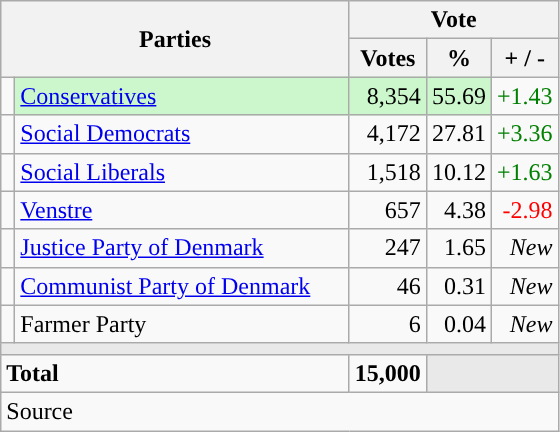<table class="wikitable" style="text-align:right;">
<tr>
<th style="text-align:centre;" rowspan="2" colspan="2" width="225">Parties</th>
<th colspan="3">Vote</th>
</tr>
<tr>
<th width="15">Votes</th>
<th width="15">%</th>
<th width="15">+ / -</th>
</tr>
<tr>
<td width="2" style="color:inherit;background:"></td>
<td bgcolor=#ccf7cc  align="left"><a href='#'>Conservatives</a></td>
<td bgcolor=#ccf7cc>8,354</td>
<td bgcolor=#ccf7cc>55.69</td>
<td style=color:green;>+1.43</td>
</tr>
<tr>
<td width="2" style="color:inherit;background:"></td>
<td align="left"><a href='#'>Social Democrats</a></td>
<td>4,172</td>
<td>27.81</td>
<td style=color:green;>+3.36</td>
</tr>
<tr>
<td width="2" style="color:inherit;background:"></td>
<td align="left"><a href='#'>Social Liberals</a></td>
<td>1,518</td>
<td>10.12</td>
<td style=color:green;>+1.63</td>
</tr>
<tr>
<td width="2" style="color:inherit;background:"></td>
<td align="left"><a href='#'>Venstre</a></td>
<td>657</td>
<td>4.38</td>
<td style=color:red;>-2.98</td>
</tr>
<tr>
<td width="2" style="color:inherit;background:"></td>
<td align="left"><a href='#'>Justice Party of Denmark</a></td>
<td>247</td>
<td>1.65</td>
<td><em>New</em></td>
</tr>
<tr>
<td width="2" style="color:inherit;background:"></td>
<td align="left"><a href='#'>Communist Party of Denmark</a></td>
<td>46</td>
<td>0.31</td>
<td><em>New</em></td>
</tr>
<tr>
<td width="2" style="color:inherit;background:"></td>
<td align="left">Farmer Party</td>
<td>6</td>
<td>0.04</td>
<td><em>New</em></td>
</tr>
<tr>
<td colspan="7" bgcolor="#E9E9E9"></td>
</tr>
<tr>
<td align="left" colspan="2"><strong>Total</strong></td>
<td><strong>15,000</strong></td>
<td bgcolor="#E9E9E9" colspan="2"></td>
</tr>
<tr>
<td align="left" colspan="6">Source</td>
</tr>
</table>
